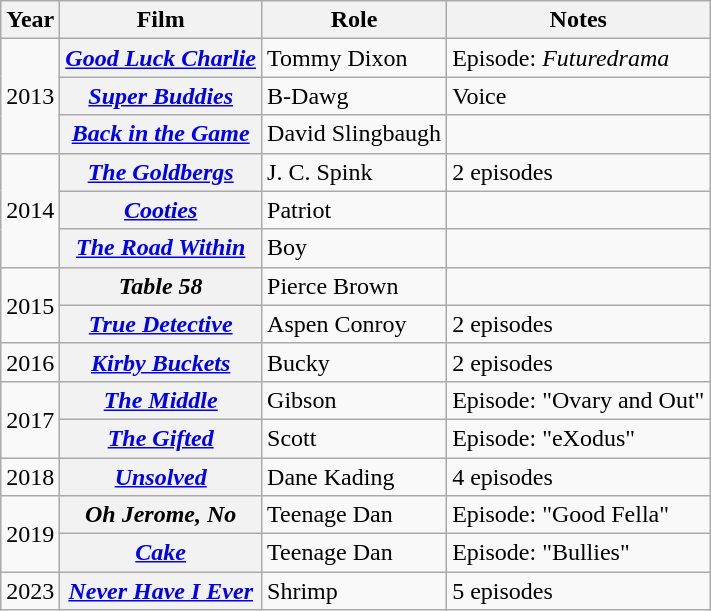<table class="wikitable sortable plainrowheaders">
<tr>
<th scope="col">Year</th>
<th scope="col">Film</th>
<th scope="col">Role</th>
<th scope="col">Notes</th>
</tr>
<tr>
<td rowspan="3">2013</td>
<th scope="row"><em><a href='#'>Good Luck Charlie</a></em></th>
<td>Tommy Dixon</td>
<td>Episode: <em>Futuredrama</em></td>
</tr>
<tr>
<th scope="row"><em><a href='#'>Super Buddies</a></em></th>
<td>B-Dawg</td>
<td>Voice</td>
</tr>
<tr>
<th scope="row"><em><a href='#'>Back in the Game</a></em></th>
<td>David Slingbaugh</td>
<td></td>
</tr>
<tr>
<td rowspan="3">2014</td>
<th scope="row"><em><a href='#'>The Goldbergs</a></em></th>
<td>J. C. Spink</td>
<td>2 episodes</td>
</tr>
<tr>
<th scope="row"><em><a href='#'>Cooties</a></em></th>
<td>Patriot</td>
<td></td>
</tr>
<tr>
<th scope="row"><em><a href='#'>The Road Within</a></em></th>
<td>Boy</td>
<td></td>
</tr>
<tr>
<td rowspan="2">2015</td>
<th scope="row"><em>Table 58</em></th>
<td>Pierce Brown</td>
<td></td>
</tr>
<tr>
<th scope="row"><em><a href='#'>True Detective</a></em></th>
<td>Aspen Conroy</td>
<td>2 episodes</td>
</tr>
<tr>
<td>2016</td>
<th scope="row"><em><a href='#'>Kirby Buckets</a></em></th>
<td>Bucky</td>
<td>2 episodes</td>
</tr>
<tr>
<td rowspan="2">2017</td>
<th scope="row"><a href='#'><em>The Middle</em></a></th>
<td>Gibson</td>
<td>Episode: "Ovary and Out"</td>
</tr>
<tr>
<th scope="row"><a href='#'><em>The Gifted</em></a></th>
<td>Scott</td>
<td>Episode: "eXodus"</td>
</tr>
<tr>
<td>2018</td>
<th scope="row"><a href='#'><em>Unsolved</em></a></th>
<td>Dane Kading</td>
<td>4 episodes</td>
</tr>
<tr>
<td rowspan="2">2019</td>
<th scope="row"><em>Oh Jerome, No</em></th>
<td>Teenage Dan</td>
<td>Episode: "Good Fella"</td>
</tr>
<tr>
<th scope="row"><a href='#'><em>Cake</em></a></th>
<td>Teenage Dan</td>
<td>Episode: "Bullies"</td>
</tr>
<tr>
<td>2023</td>
<th scope="row"><em><a href='#'>Never Have I Ever</a></em></th>
<td>Shrimp</td>
<td>5 episodes</td>
</tr>
</table>
